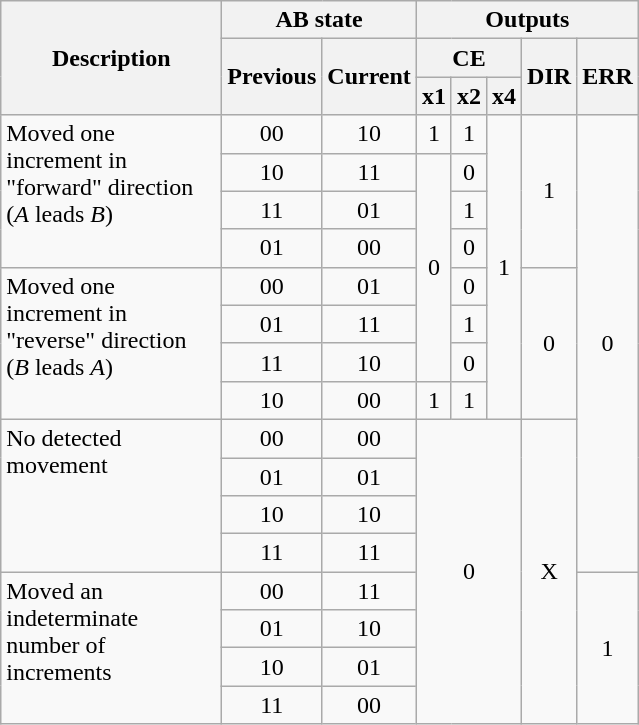<table class="wikitable mw-collapsible mw-collapsed" style="margin-left:30px; text-align:center">
<tr>
<th rowspan="3" style="width:140px">Description</th>
<th colspan="2">AB state</th>
<th colspan="5">Outputs</th>
</tr>
<tr>
<th rowspan="2">Previous</th>
<th rowspan="2">Current</th>
<th colspan="3">CE</th>
<th rowspan="2">DIR</th>
<th rowspan="2">ERR</th>
</tr>
<tr>
<th>x1</th>
<th>x2</th>
<th>x4</th>
</tr>
<tr>
<td rowspan="4" style="text-align:left;vertical-align:top">Moved one increment in "forward" direction<br>(<em>A</em> leads <em>B</em>)</td>
<td>00</td>
<td>10</td>
<td>1</td>
<td>1</td>
<td rowspan="8">1</td>
<td rowspan="4">1</td>
<td rowspan="12">0</td>
</tr>
<tr>
<td>10</td>
<td>11</td>
<td rowspan="6">0</td>
<td>0</td>
</tr>
<tr>
<td>11</td>
<td>01</td>
<td>1</td>
</tr>
<tr>
<td>01</td>
<td>00</td>
<td>0</td>
</tr>
<tr>
<td rowspan="4" style="text-align:left;vertical-align:top">Moved one increment in "reverse" direction<br>(<em>B</em> leads <em>A</em>)</td>
<td>00</td>
<td>01</td>
<td>0</td>
<td rowspan="4">0</td>
</tr>
<tr>
<td>01</td>
<td>11</td>
<td>1</td>
</tr>
<tr>
<td>11</td>
<td>10</td>
<td>0</td>
</tr>
<tr>
<td>10</td>
<td>00</td>
<td>1</td>
<td>1</td>
</tr>
<tr>
<td rowspan="4" style="text-align:left;vertical-align:top">No detected movement</td>
<td>00</td>
<td>00</td>
<td colspan="3" rowspan="8">0</td>
<td rowspan="8">X</td>
</tr>
<tr>
<td>01</td>
<td>01</td>
</tr>
<tr>
<td>10</td>
<td>10</td>
</tr>
<tr>
<td>11</td>
<td>11</td>
</tr>
<tr>
<td rowspan="4" style="text-align:left;vertical-align:top">Moved an indeterminate number of increments</td>
<td>00</td>
<td>11</td>
<td rowspan="4">1</td>
</tr>
<tr>
<td>01</td>
<td>10</td>
</tr>
<tr>
<td>10</td>
<td>01</td>
</tr>
<tr>
<td>11</td>
<td>00</td>
</tr>
</table>
